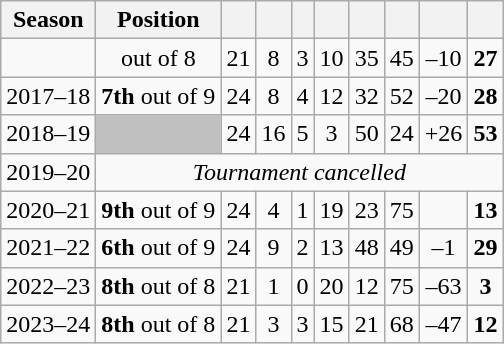<table class="wikitable" style="text-align: center;">
<tr>
<th>Season</th>
<th>Position</th>
<th></th>
<th></th>
<th></th>
<th></th>
<th></th>
<th></th>
<th></th>
<th></th>
</tr>
<tr>
<td></td>
<td> out of 8</td>
<td>21</td>
<td>8</td>
<td>3</td>
<td>10</td>
<td>35</td>
<td>45</td>
<td>–10</td>
<td><strong>27</strong></td>
</tr>
<tr>
<td>2017–18</td>
<td><strong>7th</strong> out of 9</td>
<td>24</td>
<td>8</td>
<td>4</td>
<td>12</td>
<td>32</td>
<td>52</td>
<td>–20</td>
<td><strong>28</strong></td>
</tr>
<tr>
<td>2018–19</td>
<td bgcolor=silver></td>
<td>24</td>
<td>16</td>
<td>5</td>
<td>3</td>
<td>50</td>
<td>24</td>
<td>+26</td>
<td><strong>53</strong></td>
</tr>
<tr>
<td>2019–20</td>
<td colspan=9><em>Tournament cancelled</em></td>
</tr>
<tr>
<td>2020–21</td>
<td><strong>9th</strong> out of 9</td>
<td>24</td>
<td>4</td>
<td>1</td>
<td>19</td>
<td>23</td>
<td>75</td>
<td></td>
<td><strong>13</strong></td>
</tr>
<tr>
<td>2021–22</td>
<td><strong>6th</strong> out of 9</td>
<td>24</td>
<td>9</td>
<td>2</td>
<td>13</td>
<td>48</td>
<td>49</td>
<td>–1</td>
<td><strong>29</strong></td>
</tr>
<tr>
<td>2022–23</td>
<td><strong>8th</strong> out of 8</td>
<td>21</td>
<td>1</td>
<td>0</td>
<td>20</td>
<td>12</td>
<td>75</td>
<td>–63</td>
<td><strong>3</strong></td>
</tr>
<tr>
<td>2023–24</td>
<td><strong>8th</strong> out of 8</td>
<td>21</td>
<td>3</td>
<td>3</td>
<td>15</td>
<td>21</td>
<td>68</td>
<td>–47</td>
<td><strong>12</strong></td>
</tr>
</table>
